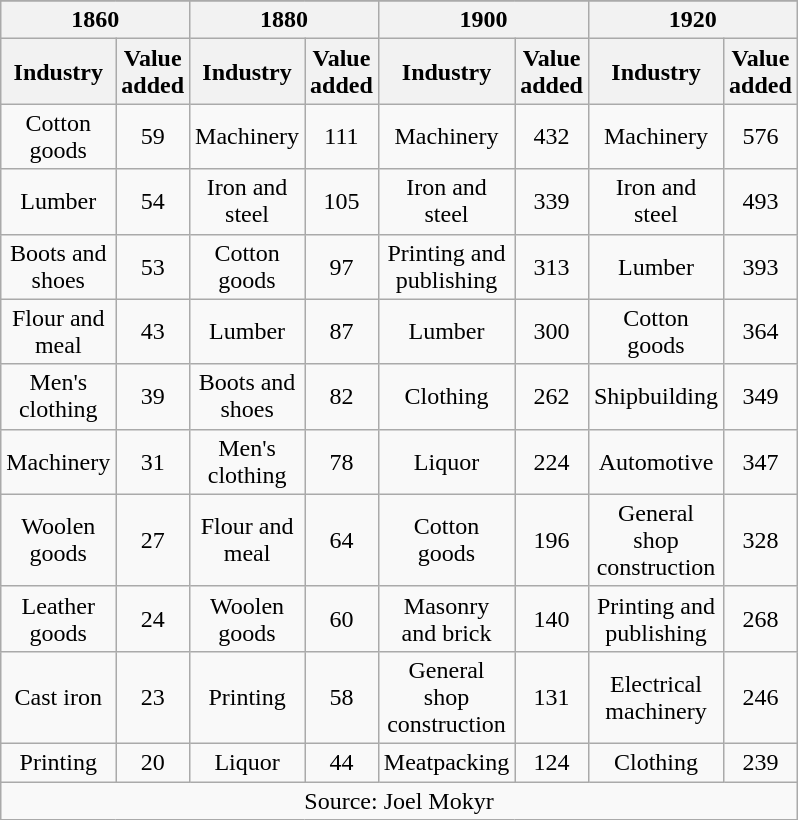<table class="wikitable" style="text-align:center; width:200px; height:200px;">
<tr>
</tr>
<tr>
<th colspan="2" style="text-align: center;">1860</th>
<th colspan="2" style="text-align: center;">1880</th>
<th colspan="2" style="text-align: center;">1900</th>
<th colspan="2" style="text-align: center;">1920</th>
</tr>
<tr>
<th>Industry</th>
<th>Value added</th>
<th>Industry</th>
<th>Value added</th>
<th>Industry</th>
<th>Value added</th>
<th>Industry</th>
<th>Value added</th>
</tr>
<tr>
<td>Cotton goods</td>
<td>59</td>
<td>Machinery</td>
<td>111</td>
<td>Machinery</td>
<td>432</td>
<td>Machinery</td>
<td>576</td>
</tr>
<tr>
<td>Lumber</td>
<td>54</td>
<td>Iron and steel</td>
<td>105</td>
<td>Iron and steel</td>
<td>339</td>
<td>Iron and steel</td>
<td>493</td>
</tr>
<tr>
<td>Boots and shoes</td>
<td>53</td>
<td>Cotton goods</td>
<td>97</td>
<td>Printing and publishing</td>
<td>313</td>
<td>Lumber</td>
<td>393</td>
</tr>
<tr>
<td>Flour and meal</td>
<td>43</td>
<td>Lumber</td>
<td>87</td>
<td>Lumber</td>
<td>300</td>
<td>Cotton goods</td>
<td>364</td>
</tr>
<tr>
<td>Men's clothing</td>
<td>39</td>
<td>Boots and shoes</td>
<td>82</td>
<td>Clothing</td>
<td>262</td>
<td>Shipbuilding</td>
<td>349</td>
</tr>
<tr>
<td>Machinery</td>
<td>31</td>
<td>Men's clothing</td>
<td>78</td>
<td>Liquor</td>
<td>224</td>
<td>Automotive</td>
<td>347</td>
</tr>
<tr>
<td>Woolen goods</td>
<td>27</td>
<td>Flour and meal</td>
<td>64</td>
<td>Cotton goods</td>
<td>196</td>
<td>General shop construction</td>
<td>328</td>
</tr>
<tr>
<td>Leather goods</td>
<td>24</td>
<td>Woolen goods</td>
<td>60</td>
<td>Masonry and brick</td>
<td>140</td>
<td>Printing and publishing</td>
<td>268</td>
</tr>
<tr>
<td>Cast iron</td>
<td>23</td>
<td>Printing</td>
<td>58</td>
<td>General shop construction</td>
<td>131</td>
<td>Electrical machinery</td>
<td>246</td>
</tr>
<tr>
<td>Printing</td>
<td>20</td>
<td>Liquor</td>
<td>44</td>
<td>Meatpacking</td>
<td>124</td>
<td>Clothing</td>
<td>239</td>
</tr>
<tr>
<td colspan=8>Source: Joel Mokyr</td>
</tr>
</table>
